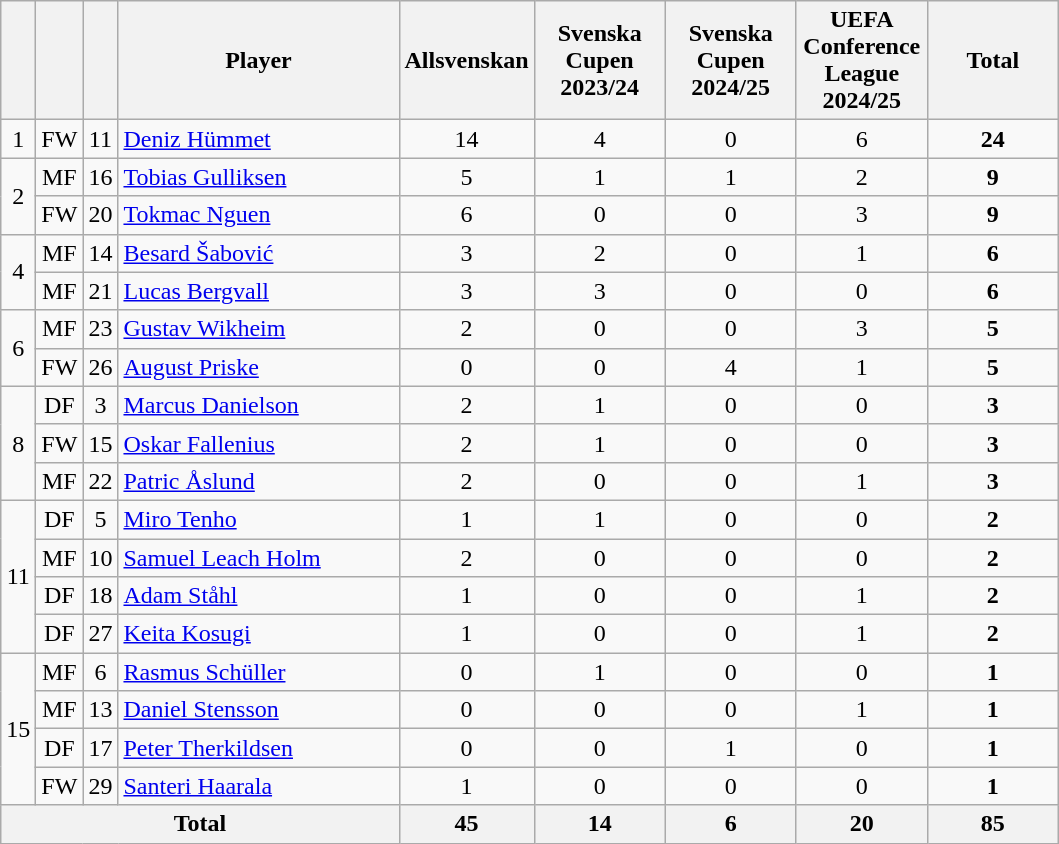<table class="wikitable sortable" style="text-align: center;">
<tr>
<th width=10></th>
<th width=10></th>
<th width=10></th>
<th width=180>Player</th>
<th width=80>Allsvenskan</th>
<th width=80>Svenska Cupen 2023/24</th>
<th width=80>Svenska Cupen 2024/25</th>
<th width=80>UEFA Conference League 2024/25</th>
<th width=80>Total</th>
</tr>
<tr>
<td>1</td>
<td>FW</td>
<td>11</td>
<td align=left> <a href='#'>Deniz Hümmet</a></td>
<td>14</td>
<td>4</td>
<td>0</td>
<td>6</td>
<td><strong>24</strong></td>
</tr>
<tr>
<td rowspan="2">2</td>
<td>MF</td>
<td>16</td>
<td align=left> <a href='#'>Tobias Gulliksen</a></td>
<td>5</td>
<td>1</td>
<td>1</td>
<td>2</td>
<td><strong>9</strong></td>
</tr>
<tr>
<td>FW</td>
<td>20</td>
<td align=left> <a href='#'>Tokmac Nguen</a></td>
<td>6</td>
<td>0</td>
<td>0</td>
<td>3</td>
<td><strong>9</strong></td>
</tr>
<tr>
<td rowspan="2">4</td>
<td>MF</td>
<td>14</td>
<td align=left> <a href='#'>Besard Šabović</a></td>
<td>3</td>
<td>2</td>
<td>0</td>
<td>1</td>
<td><strong>6</strong></td>
</tr>
<tr>
<td>MF</td>
<td>21</td>
<td align=left> <a href='#'>Lucas Bergvall</a></td>
<td>3</td>
<td>3</td>
<td>0</td>
<td>0</td>
<td><strong>6</strong></td>
</tr>
<tr>
<td rowspan="2">6</td>
<td>MF</td>
<td>23</td>
<td align=left> <a href='#'>Gustav Wikheim</a></td>
<td>2</td>
<td>0</td>
<td>0</td>
<td>3</td>
<td><strong>5</strong></td>
</tr>
<tr>
<td>FW</td>
<td>26</td>
<td align=left> <a href='#'>August Priske</a></td>
<td>0</td>
<td>0</td>
<td>4</td>
<td>1</td>
<td><strong>5</strong></td>
</tr>
<tr>
<td rowspan="3">8</td>
<td>DF</td>
<td>3</td>
<td align=left> <a href='#'>Marcus Danielson</a></td>
<td>2</td>
<td>1</td>
<td>0</td>
<td>0</td>
<td><strong>3</strong></td>
</tr>
<tr>
<td>FW</td>
<td>15</td>
<td align=left> <a href='#'>Oskar Fallenius</a></td>
<td>2</td>
<td>1</td>
<td>0</td>
<td>0</td>
<td><strong>3</strong></td>
</tr>
<tr>
<td>MF</td>
<td>22</td>
<td align=left> <a href='#'>Patric Åslund</a></td>
<td>2</td>
<td>0</td>
<td>0</td>
<td>1</td>
<td><strong>3</strong></td>
</tr>
<tr>
<td rowspan="4">11</td>
<td>DF</td>
<td>5</td>
<td align=left> <a href='#'>Miro Tenho</a></td>
<td>1</td>
<td>1</td>
<td>0</td>
<td>0</td>
<td><strong>2</strong></td>
</tr>
<tr>
<td>MF</td>
<td>10</td>
<td align=left> <a href='#'>Samuel Leach Holm</a></td>
<td>2</td>
<td>0</td>
<td>0</td>
<td>0</td>
<td><strong>2</strong></td>
</tr>
<tr>
<td>DF</td>
<td>18</td>
<td align=left> <a href='#'>Adam Ståhl</a></td>
<td>1</td>
<td>0</td>
<td>0</td>
<td>1</td>
<td><strong>2</strong></td>
</tr>
<tr>
<td>DF</td>
<td>27</td>
<td align=left> <a href='#'>Keita Kosugi</a></td>
<td>1</td>
<td>0</td>
<td>0</td>
<td>1</td>
<td><strong>2</strong></td>
</tr>
<tr>
<td rowspan="4">15</td>
<td>MF</td>
<td>6</td>
<td align=left> <a href='#'>Rasmus Schüller</a></td>
<td>0</td>
<td>1</td>
<td>0</td>
<td>0</td>
<td><strong>1</strong></td>
</tr>
<tr>
<td>MF</td>
<td>13</td>
<td align=left> <a href='#'>Daniel Stensson</a></td>
<td>0</td>
<td>0</td>
<td>0</td>
<td>1</td>
<td><strong>1</strong></td>
</tr>
<tr>
<td>DF</td>
<td>17</td>
<td align=left> <a href='#'>Peter Therkildsen</a></td>
<td>0</td>
<td>0</td>
<td>1</td>
<td>0</td>
<td><strong>1</strong></td>
</tr>
<tr>
<td>FW</td>
<td>29</td>
<td align=left> <a href='#'>Santeri Haarala</a></td>
<td>1</td>
<td>0</td>
<td>0</td>
<td>0</td>
<td><strong>1</strong></td>
</tr>
<tr>
<th colspan="4">Total</th>
<th>45</th>
<th>14</th>
<th>6</th>
<th>20</th>
<th>85</th>
</tr>
</table>
